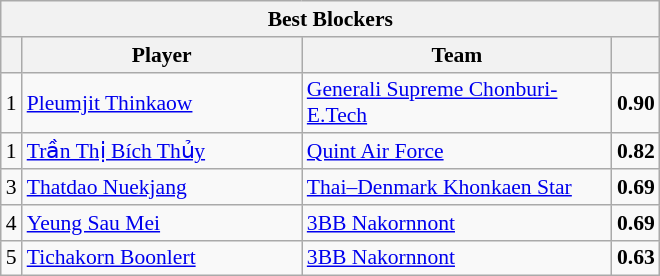<table class="wikitable sortable" style=font-size:90%>
<tr>
<th colspan=4>Best Blockers</th>
</tr>
<tr>
<th></th>
<th width=180>Player</th>
<th width=200>Team</th>
<th width=20></th>
</tr>
<tr>
<td align=center>1</td>
<td> <a href='#'>Pleumjit Thinkaow</a></td>
<td><a href='#'>Generali Supreme Chonburi-E.Tech</a></td>
<td align=center><strong>0.90</strong></td>
</tr>
<tr>
<td align=center>1</td>
<td> <a href='#'>Trần Thị Bích Thủy</a></td>
<td><a href='#'>Quint Air Force</a></td>
<td align=center><strong>0.82</strong></td>
</tr>
<tr>
<td align=center>3</td>
<td> <a href='#'>Thatdao Nuekjang</a></td>
<td><a href='#'>Thai–Denmark Khonkaen Star</a></td>
<td align=center><strong>0.69</strong></td>
</tr>
<tr>
<td align=center>4</td>
<td> <a href='#'>Yeung Sau Mei</a></td>
<td><a href='#'>3BB Nakornnont</a></td>
<td align=center><strong>0.69</strong></td>
</tr>
<tr>
<td align=center>5</td>
<td> <a href='#'>Tichakorn Boonlert</a></td>
<td><a href='#'>3BB Nakornnont</a></td>
<td align=center><strong>0.63</strong></td>
</tr>
</table>
